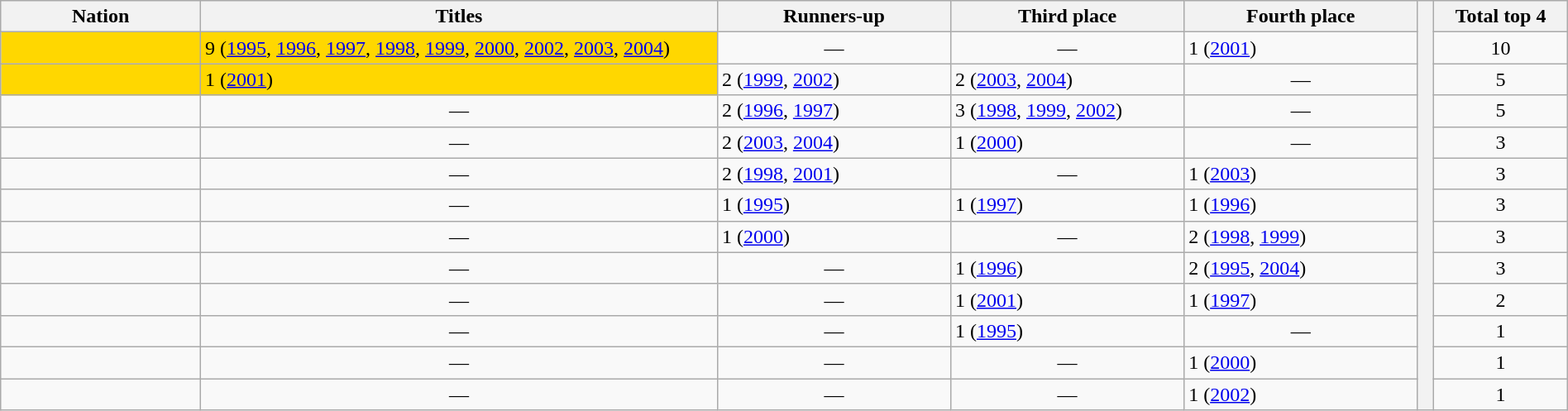<table class="wikitable" style=font-size:100% width=100%>
<tr>
<th width=12%>Nation</th>
<th width=31%>Titles</th>
<th width=14%>Runners-up</th>
<th width=14%>Third place</th>
<th width=14%>Fourth place</th>
<th width=1% rowspan=14></th>
<th width=8%>Total top 4</th>
</tr>
<tr>
<td bgcolor=gold></td>
<td bgcolor=gold>9 (<a href='#'>1995</a>, <a href='#'>1996</a>, <a href='#'>1997</a>, <a href='#'>1998</a>, <a href='#'>1999</a>, <a href='#'>2000</a>, <a href='#'>2002</a>, <a href='#'>2003</a>, <a href='#'>2004</a>)</td>
<td align=center>—</td>
<td align=center>—</td>
<td>1 (<a href='#'>2001</a>)</td>
<td align=center>10</td>
</tr>
<tr>
<td bgcolor=gold></td>
<td bgcolor=gold>1 (<a href='#'>2001</a>)</td>
<td>2 (<a href='#'>1999</a>, <a href='#'>2002</a>)</td>
<td>2 (<a href='#'>2003</a>, <a href='#'>2004</a>)</td>
<td align=center>—</td>
<td align=center>5</td>
</tr>
<tr>
<td></td>
<td align=center>—</td>
<td>2 (<a href='#'>1996</a>, <a href='#'>1997</a>)</td>
<td>3 (<a href='#'>1998</a>, <a href='#'>1999</a>, <a href='#'>2002</a>)</td>
<td align=center>—</td>
<td align=center>5</td>
</tr>
<tr>
<td></td>
<td align=center>—</td>
<td>2 (<a href='#'>2003</a>, <a href='#'>2004</a>)</td>
<td>1 (<a href='#'>2000</a>)</td>
<td align=center>—</td>
<td align=center>3</td>
</tr>
<tr>
<td></td>
<td align=center>—</td>
<td>2 (<a href='#'>1998</a>, <a href='#'>2001</a>)</td>
<td align=center>—</td>
<td>1 (<a href='#'>2003</a>)</td>
<td align=center>3</td>
</tr>
<tr>
<td></td>
<td align=center>—</td>
<td>1 (<a href='#'>1995</a>)</td>
<td>1 (<a href='#'>1997</a>)</td>
<td>1 (<a href='#'>1996</a>)</td>
<td align=center>3</td>
</tr>
<tr>
<td></td>
<td align=center>—</td>
<td>1 (<a href='#'>2000</a>)</td>
<td align=center>—</td>
<td>2 (<a href='#'>1998</a>, <a href='#'>1999</a>)</td>
<td align=center>3</td>
</tr>
<tr>
<td></td>
<td align=center>—</td>
<td align=center>—</td>
<td>1 (<a href='#'>1996</a>)</td>
<td>2 (<a href='#'>1995</a>, <a href='#'>2004</a>)</td>
<td align=center>3</td>
</tr>
<tr>
<td></td>
<td align=center>—</td>
<td align=center>—</td>
<td>1 (<a href='#'>2001</a>)</td>
<td>1 (<a href='#'>1997</a>)</td>
<td align=center>2</td>
</tr>
<tr>
<td></td>
<td align=center>—</td>
<td align=center>—</td>
<td>1 (<a href='#'>1995</a>)</td>
<td align=center>—</td>
<td align=center>1</td>
</tr>
<tr>
<td></td>
<td align=center>—</td>
<td align=center>—</td>
<td align=center>—</td>
<td>1 (<a href='#'>2000</a>)</td>
<td align=center>1</td>
</tr>
<tr>
<td></td>
<td align=center>—</td>
<td align=center>—</td>
<td align=center>—</td>
<td>1 (<a href='#'>2002</a>)</td>
<td align=center>1</td>
</tr>
</table>
